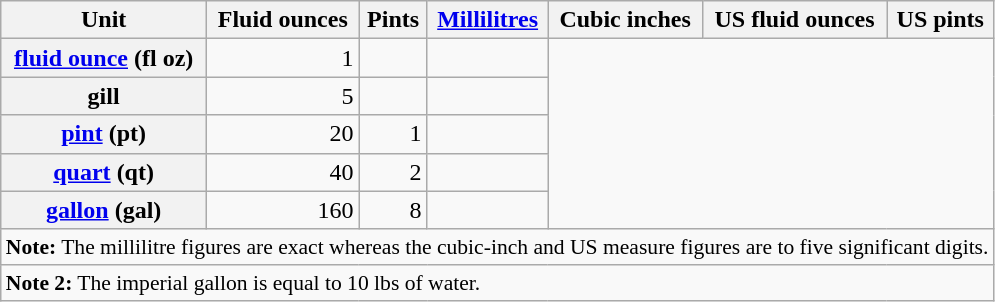<table class="wikitable" style="text-align:right;">
<tr>
<th>Unit</th>
<th>Fluid ounces</th>
<th>Pints</th>
<th><a href='#'>Millilitres</a></th>
<th>Cubic inches</th>
<th>US fluid ounces</th>
<th>US pints</th>
</tr>
<tr>
<th align=left><a href='#'>fluid ounce</a> (fl oz)</th>
<td>1</td>
<td></td>
<td></td>
</tr>
<tr>
<th align=left>gill</th>
<td>5</td>
<td></td>
<td></td>
</tr>
<tr>
<th align=left><a href='#'>pint</a> (pt)</th>
<td>20</td>
<td>1</td>
<td></td>
</tr>
<tr>
<th align=left><a href='#'>quart</a> (qt)</th>
<td>40</td>
<td>2</td>
<td></td>
</tr>
<tr>
<th align=left><a href='#'>gallon</a> (gal)</th>
<td>160</td>
<td>8</td>
<td></td>
</tr>
<tr>
<td colspan=7 style="text-align:left; font-size:90%;"><strong>Note:</strong> The millilitre figures are exact whereas the cubic-inch and US measure figures are to five significant digits.</td>
</tr>
<tr>
<td colspan=7 style="text-align:left; font-size:90%;"><strong>Note 2:</strong> The imperial gallon is equal to 10 lbs of water.</td>
</tr>
</table>
